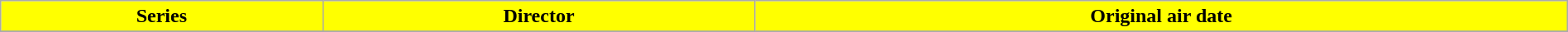<table class="wikitable plainrowheaders" style="width:100%;">
<tr>
<th scope="col" style="white-space:nowrap; background:#FFFF00; color:#000000;">Series</th>
<th scope="col" style="white-space:nowrap; background:#FFFF00; color:#000000;">Director</th>
<th scope="col" style="white-space:nowrap; background:#FFFF00; color:#000000;">Original air date</th>
</tr>
<tr>
</tr>
</table>
